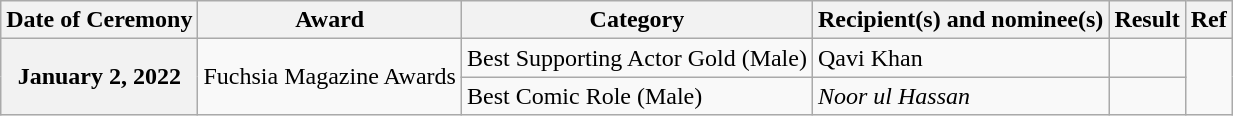<table class="wikitable sortable">
<tr>
<th>Date of Ceremony</th>
<th>Award</th>
<th>Category</th>
<th>Recipient(s) and nominee(s)</th>
<th>Result</th>
<th>Ref</th>
</tr>
<tr>
<th rowspan="2">January 2, 2022</th>
<td rowspan="2">Fuchsia Magazine Awards</td>
<td>Best Supporting Actor Gold (Male)</td>
<td>Qavi Khan</td>
<td></td>
<td rowspan="2"></td>
</tr>
<tr>
<td>Best Comic Role (Male)</td>
<td><em>Noor ul Hassan</em></td>
<td></td>
</tr>
</table>
